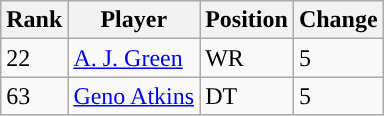<table class="wikitable">
<tr>
<th>Rank</th>
<th>Player</th>
<th>Position</th>
<th>Change</th>
</tr>
<tr>
<td>22</td>
<td><a href='#'>A. J. Green</a></td>
<td>WR</td>
<td> 5</td>
</tr>
<tr>
<td>63</td>
<td><a href='#'>Geno Atkins</a></td>
<td>DT</td>
<td> 5</td>
</tr>
</table>
